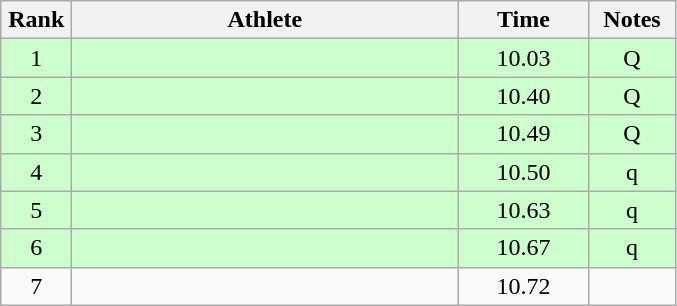<table class="wikitable" style="text-align:center">
<tr>
<th width=40>Rank</th>
<th width=250>Athlete</th>
<th width=80>Time</th>
<th width=50>Notes</th>
</tr>
<tr bgcolor="ccffcc">
<td>1</td>
<td align=left></td>
<td>10.03</td>
<td>Q</td>
</tr>
<tr bgcolor="ccffcc">
<td>2</td>
<td align=left></td>
<td>10.40</td>
<td>Q</td>
</tr>
<tr bgcolor="ccffcc">
<td>3</td>
<td align=left></td>
<td>10.49</td>
<td>Q</td>
</tr>
<tr bgcolor="ccffcc">
<td>4</td>
<td align=left></td>
<td>10.50</td>
<td>q</td>
</tr>
<tr bgcolor="ccffcc">
<td>5</td>
<td align=left></td>
<td>10.63</td>
<td>q</td>
</tr>
<tr bgcolor="ccffcc">
<td>6</td>
<td align=left></td>
<td>10.67</td>
<td>q</td>
</tr>
<tr>
<td>7</td>
<td align=left></td>
<td>10.72</td>
<td></td>
</tr>
</table>
